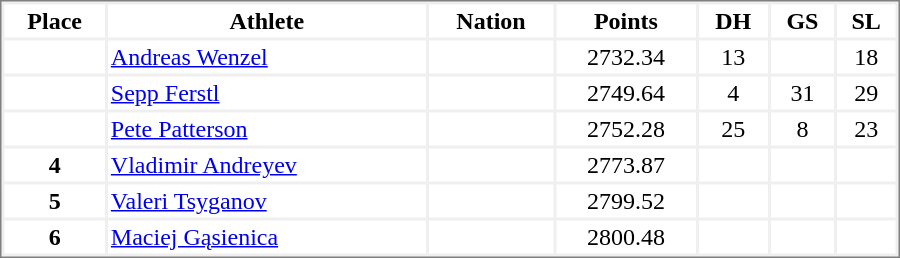<table style="border-style:solid;border-width:1px;border-color:#808080;background-color:#EFEFEF" cellspacing="2" cellpadding="2" width="600px">
<tr align="center" valign="top" bgcolor="#FFFFFF">
<th>Place</th>
<th>Athlete</th>
<th>Nation</th>
<th>Points</th>
<th>DH</th>
<th>GS</th>
<th>SL</th>
</tr>
<tr align="center" valign="top" bgcolor="#FFFFFF">
<th></th>
<td align="left"><a href='#'>Andreas Wenzel</a></td>
<td align="left"></td>
<td>2732.34</td>
<td>13</td>
<td></td>
<td>18</td>
</tr>
<tr align="center" valign="top" bgcolor="#FFFFFF">
<th></th>
<td align="left"><a href='#'>Sepp Ferstl</a></td>
<td align="left"></td>
<td>2749.64</td>
<td>4</td>
<td>31</td>
<td>29</td>
</tr>
<tr align="center" valign="top" bgcolor="#FFFFFF">
<th></th>
<td align="left"><a href='#'>Pete Patterson</a></td>
<td align="left"></td>
<td>2752.28</td>
<td>25</td>
<td>8</td>
<td>23</td>
</tr>
<tr align="center" valign="top" bgcolor="#FFFFFF">
<th>4</th>
<td align="left"><a href='#'>Vladimir Andreyev</a></td>
<td align="left"></td>
<td>2773.87</td>
<td></td>
<td></td>
<td></td>
</tr>
<tr align="center" valign="top" bgcolor="#FFFFFF">
<th>5</th>
<td align="left"><a href='#'>Valeri Tsyganov</a></td>
<td align="left"></td>
<td>2799.52</td>
<td></td>
<td></td>
<td></td>
</tr>
<tr align="center" valign="top" bgcolor="#FFFFFF">
<th>6</th>
<td align="left"><a href='#'>Maciej Gąsienica</a></td>
<td align="left"></td>
<td>2800.48</td>
<td></td>
<td></td>
<td></td>
</tr>
</table>
